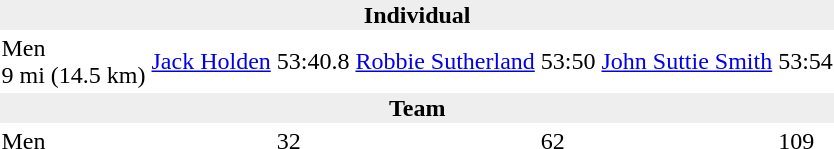<table>
<tr>
<td colspan=7 bgcolor=#eeeeee style=text-align:center;><strong>Individual</strong></td>
</tr>
<tr>
<td>Men<br>9 mi (14.5 km)</td>
<td><a href='#'>Jack Holden</a><br></td>
<td>53:40.8</td>
<td><a href='#'>Robbie Sutherland</a><br></td>
<td>53:50</td>
<td><a href='#'>John Suttie Smith</a><br></td>
<td>53:54</td>
</tr>
<tr>
<td colspan=7 bgcolor=#eeeeee style=text-align:center;><strong>Team</strong></td>
</tr>
<tr>
<td>Men</td>
<td></td>
<td>32</td>
<td></td>
<td>62</td>
<td></td>
<td>109</td>
</tr>
</table>
